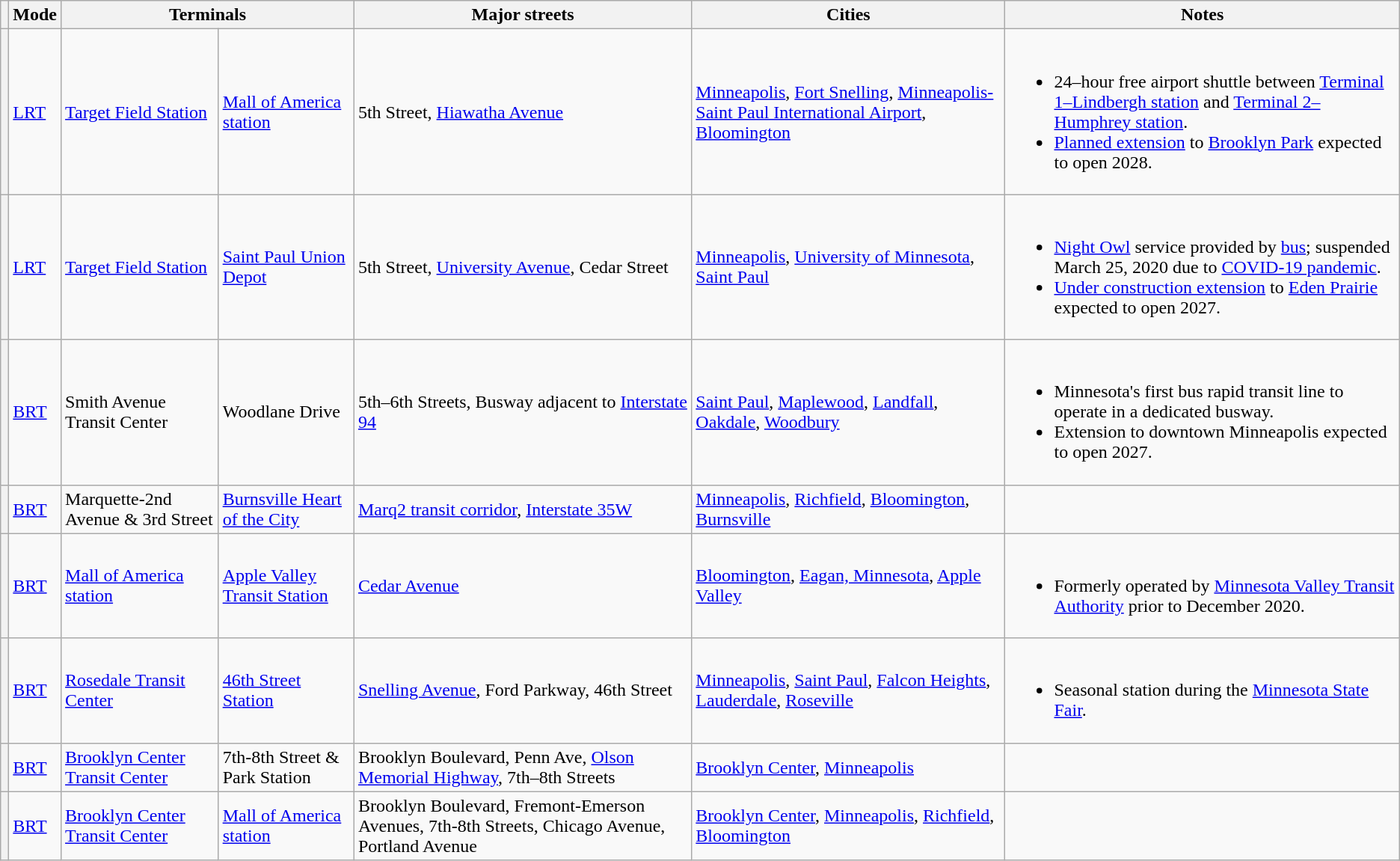<table class=wikitable>
<tr>
<th></th>
<th>Mode</th>
<th colspan=2>Terminals</th>
<th>Major streets</th>
<th>Cities</th>
<th>Notes</th>
</tr>
<tr>
<th><em></em></th>
<td><a href='#'>LRT</a></td>
<td><a href='#'>Target Field Station</a></td>
<td><a href='#'>Mall of America station</a></td>
<td>5th Street, <a href='#'>Hiawatha Avenue</a></td>
<td><a href='#'>Minneapolis</a>, <a href='#'>Fort Snelling</a>, <a href='#'>Minneapolis-Saint Paul International Airport</a>, <a href='#'>Bloomington</a></td>
<td><br><ul><li>24–hour free airport shuttle between <a href='#'>Terminal 1–Lindbergh station</a> and <a href='#'>Terminal 2–Humphrey station</a>.</li><li><a href='#'>Planned extension</a> to <a href='#'>Brooklyn Park</a> expected to open 2028.</li></ul></td>
</tr>
<tr>
<th><em></em></th>
<td><a href='#'>LRT</a></td>
<td><a href='#'>Target Field Station</a></td>
<td><a href='#'>Saint Paul Union Depot</a></td>
<td>5th Street, <a href='#'>University Avenue</a>, Cedar Street</td>
<td><a href='#'>Minneapolis</a>, <a href='#'>University of Minnesota</a>, <a href='#'>Saint Paul</a></td>
<td><br><ul><li><a href='#'>Night Owl</a> service provided by <a href='#'>bus</a>; suspended March 25, 2020 due to <a href='#'>COVID-19 pandemic</a>.</li><li><a href='#'>Under construction extension</a> to <a href='#'>Eden Prairie</a> expected to open 2027.</li></ul></td>
</tr>
<tr>
<th><em></em></th>
<td><a href='#'>BRT</a></td>
<td>Smith Avenue Transit Center</td>
<td>Woodlane Drive</td>
<td>5th–6th Streets, Busway adjacent to <a href='#'>Interstate 94</a></td>
<td><a href='#'>Saint Paul</a>, <a href='#'>Maplewood</a>, <a href='#'>Landfall</a>, <a href='#'>Oakdale</a>, <a href='#'>Woodbury</a></td>
<td><br><ul><li>Minnesota's first bus rapid transit line to operate in a dedicated busway.</li><li>Extension to downtown Minneapolis expected to open 2027.</li></ul></td>
</tr>
<tr>
<th><em></em></th>
<td><a href='#'>BRT</a></td>
<td>Marquette-2nd Avenue & 3rd Street</td>
<td><a href='#'>Burnsville Heart of the City</a></td>
<td><a href='#'>Marq2 transit corridor</a>, <a href='#'>Interstate 35W</a></td>
<td><a href='#'>Minneapolis</a>, <a href='#'>Richfield</a>, <a href='#'>Bloomington</a>, <a href='#'>Burnsville</a></td>
<td></td>
</tr>
<tr>
<th><em></em></th>
<td><a href='#'>BRT</a></td>
<td><a href='#'>Mall of America station</a></td>
<td><a href='#'>Apple Valley Transit Station</a></td>
<td><a href='#'>Cedar Avenue</a></td>
<td><a href='#'>Bloomington</a>, <a href='#'>Eagan, Minnesota</a>, <a href='#'>Apple Valley</a></td>
<td><br><ul><li>Formerly operated by <a href='#'>Minnesota Valley Transit Authority</a> prior to December 2020.</li></ul></td>
</tr>
<tr>
<th><em></em></th>
<td><a href='#'>BRT</a></td>
<td><a href='#'>Rosedale Transit Center</a></td>
<td><a href='#'>46th Street Station</a></td>
<td><a href='#'>Snelling Avenue</a>, Ford Parkway, 46th Street</td>
<td><a href='#'>Minneapolis</a>, <a href='#'>Saint Paul</a>, <a href='#'>Falcon Heights</a>, <a href='#'>Lauderdale</a>, <a href='#'>Roseville</a></td>
<td><br><ul><li>Seasonal station during the <a href='#'>Minnesota State Fair</a>.</li></ul></td>
</tr>
<tr>
<th><em></em></th>
<td><a href='#'>BRT</a></td>
<td><a href='#'>Brooklyn Center Transit Center</a></td>
<td>7th-8th Street & Park Station</td>
<td>Brooklyn Boulevard, Penn Ave, <a href='#'>Olson Memorial Highway</a>, 7th–8th Streets</td>
<td><a href='#'>Brooklyn Center</a>, <a href='#'>Minneapolis</a></td>
<td></td>
</tr>
<tr>
<th><em></em></th>
<td><a href='#'>BRT</a></td>
<td><a href='#'>Brooklyn Center Transit Center</a></td>
<td><a href='#'>Mall of America station</a></td>
<td>Brooklyn Boulevard, Fremont-Emerson Avenues, 7th-8th Streets, Chicago Avenue, Portland Avenue</td>
<td><a href='#'>Brooklyn Center</a>, <a href='#'>Minneapolis</a>, <a href='#'>Richfield</a>, <a href='#'>Bloomington</a></td>
<td></td>
</tr>
</table>
